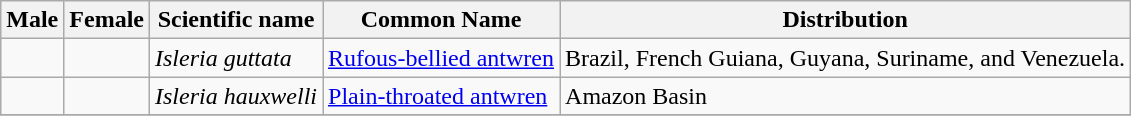<table class="wikitable">
<tr>
<th>Male</th>
<th>Female</th>
<th>Scientific name</th>
<th>Common Name</th>
<th>Distribution</th>
</tr>
<tr>
<td></td>
<td></td>
<td><em>Isleria guttata</em></td>
<td><a href='#'>Rufous-bellied antwren</a></td>
<td>Brazil, French Guiana, Guyana, Suriname, and Venezuela.</td>
</tr>
<tr>
<td></td>
<td></td>
<td><em>Isleria hauxwelli</em></td>
<td><a href='#'>Plain-throated antwren</a></td>
<td>Amazon Basin</td>
</tr>
<tr>
</tr>
</table>
